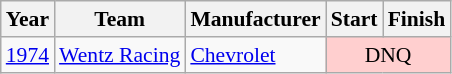<table class="wikitable" style="font-size: 90%;">
<tr>
<th>Year</th>
<th>Team</th>
<th>Manufacturer</th>
<th>Start</th>
<th>Finish</th>
</tr>
<tr>
<td><a href='#'>1974</a></td>
<td><a href='#'>Wentz Racing</a></td>
<td><a href='#'>Chevrolet</a></td>
<td align=center colspan=2 style="background:#FFCFCF;">DNQ</td>
</tr>
</table>
